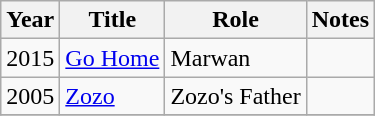<table class="wikitable">
<tr>
<th>Year</th>
<th>Title</th>
<th>Role</th>
<th>Notes</th>
</tr>
<tr>
<td>2015</td>
<td><a href='#'>Go Home</a></td>
<td>Marwan</td>
<td></td>
</tr>
<tr>
<td>2005</td>
<td><a href='#'>Zozo</a></td>
<td>Zozo's Father</td>
<td></td>
</tr>
<tr>
</tr>
</table>
